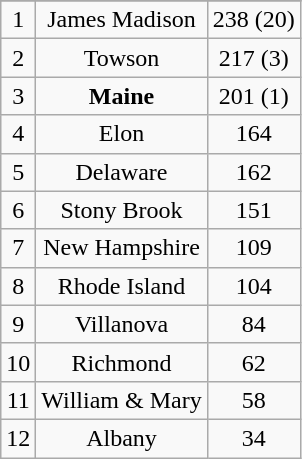<table class="wikitable">
<tr align="center">
</tr>
<tr align="center">
<td>1</td>
<td>James Madison</td>
<td>238 (20)</td>
</tr>
<tr align="center">
<td>2</td>
<td>Towson</td>
<td>217 (3)</td>
</tr>
<tr align="center">
<td>3</td>
<td><strong>Maine</strong></td>
<td>201 (1)</td>
</tr>
<tr align="center">
<td>4</td>
<td>Elon</td>
<td>164</td>
</tr>
<tr align="center">
<td>5</td>
<td>Delaware</td>
<td>162</td>
</tr>
<tr align="center">
<td>6</td>
<td>Stony Brook</td>
<td>151</td>
</tr>
<tr align="center">
<td>7</td>
<td>New Hampshire</td>
<td>109</td>
</tr>
<tr align="center">
<td>8</td>
<td>Rhode Island</td>
<td>104</td>
</tr>
<tr align="center">
<td>9</td>
<td>Villanova</td>
<td>84</td>
</tr>
<tr align="center">
<td>10</td>
<td>Richmond</td>
<td>62</td>
</tr>
<tr align="center">
<td>11</td>
<td>William & Mary</td>
<td>58</td>
</tr>
<tr align="center">
<td>12</td>
<td>Albany</td>
<td>34</td>
</tr>
</table>
